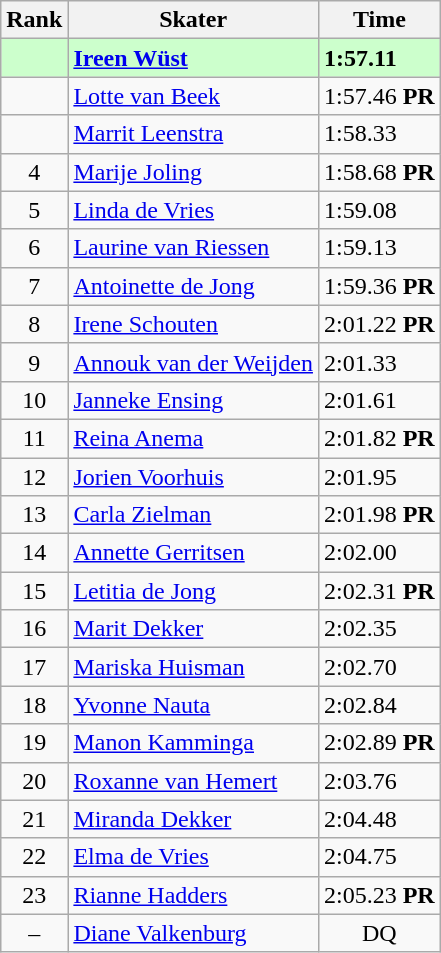<table class="wikitable">
<tr>
<th>Rank</th>
<th>Skater</th>
<th>Time</th>
</tr>
<tr bgcolor=ccffcc>
<td align="center"></td>
<td><strong><a href='#'>Ireen Wüst</a></strong></td>
<td><strong>1:57.11</strong></td>
</tr>
<tr>
<td align="center"></td>
<td><a href='#'>Lotte van Beek</a></td>
<td>1:57.46 <strong>PR</strong></td>
</tr>
<tr>
<td align="center"></td>
<td><a href='#'>Marrit Leenstra</a></td>
<td>1:58.33</td>
</tr>
<tr>
<td align="center">4</td>
<td><a href='#'>Marije Joling</a></td>
<td>1:58.68 <strong>PR</strong></td>
</tr>
<tr>
<td align="center">5</td>
<td><a href='#'>Linda de Vries</a></td>
<td>1:59.08</td>
</tr>
<tr>
<td align="center">6</td>
<td><a href='#'>Laurine van Riessen</a></td>
<td>1:59.13</td>
</tr>
<tr>
<td align="center">7</td>
<td><a href='#'>Antoinette de Jong</a></td>
<td>1:59.36 <strong>PR</strong></td>
</tr>
<tr>
<td align="center">8</td>
<td><a href='#'>Irene Schouten</a></td>
<td>2:01.22 <strong>PR</strong></td>
</tr>
<tr>
<td align="center">9</td>
<td><a href='#'>Annouk van der Weijden</a></td>
<td>2:01.33</td>
</tr>
<tr>
<td align="center">10</td>
<td><a href='#'>Janneke Ensing</a></td>
<td>2:01.61</td>
</tr>
<tr>
<td align="center">11</td>
<td><a href='#'>Reina Anema</a></td>
<td>2:01.82 <strong>PR</strong></td>
</tr>
<tr>
<td align="center">12</td>
<td><a href='#'>Jorien Voorhuis</a></td>
<td>2:01.95</td>
</tr>
<tr>
<td align="center">13</td>
<td><a href='#'>Carla Zielman</a></td>
<td>2:01.98 <strong>PR</strong></td>
</tr>
<tr>
<td align="center">14</td>
<td><a href='#'>Annette Gerritsen</a></td>
<td>2:02.00</td>
</tr>
<tr>
<td align="center">15</td>
<td><a href='#'>Letitia de Jong</a></td>
<td>2:02.31 <strong>PR</strong></td>
</tr>
<tr>
<td align="center">16</td>
<td><a href='#'>Marit Dekker</a></td>
<td>2:02.35</td>
</tr>
<tr>
<td align="center">17</td>
<td><a href='#'>Mariska Huisman</a></td>
<td>2:02.70</td>
</tr>
<tr>
<td align="center">18</td>
<td><a href='#'>Yvonne Nauta</a></td>
<td>2:02.84</td>
</tr>
<tr>
<td align="center">19</td>
<td><a href='#'>Manon Kamminga</a></td>
<td>2:02.89 <strong>PR</strong></td>
</tr>
<tr>
<td align="center">20</td>
<td><a href='#'>Roxanne van Hemert</a></td>
<td>2:03.76</td>
</tr>
<tr>
<td align="center">21</td>
<td><a href='#'>Miranda Dekker</a></td>
<td>2:04.48</td>
</tr>
<tr>
<td align="center">22</td>
<td><a href='#'>Elma de Vries</a></td>
<td>2:04.75</td>
</tr>
<tr>
<td align="center">23</td>
<td><a href='#'>Rianne Hadders</a></td>
<td>2:05.23 <strong>PR</strong></td>
</tr>
<tr>
<td align="center">–</td>
<td><a href='#'>Diane Valkenburg</a></td>
<td align="center">DQ</td>
</tr>
</table>
